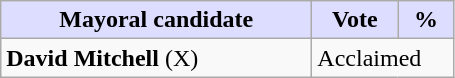<table class="wikitable">
<tr>
<th style="background:#ddf; width:200px;">Mayoral candidate</th>
<th style="background:#ddf; width:50px;">Vote</th>
<th style="background:#ddf; width:30px;">%</th>
</tr>
<tr>
<td><strong>David Mitchell</strong> (X)</td>
<td colspan="2">Acclaimed</td>
</tr>
</table>
